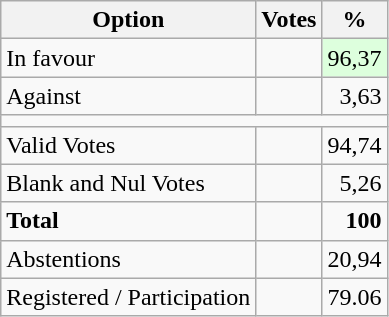<table class="wikitable" style="text-align:right">
<tr>
<th scope=col>Option</th>
<th scope=col>Votes</th>
<th scope=col>%</th>
</tr>
<tr>
<td align=left>In favour</td>
<td></td>
<td bgcolor=#DDFFDD>96,37</td>
</tr>
<tr>
<td align=left>Against</td>
<td></td>
<td>3,63</td>
</tr>
<tr>
<td colspan="5"></td>
</tr>
<tr>
<td align=left>Valid Votes</td>
<td></td>
<td>94,74</td>
</tr>
<tr>
<td align=left>Blank and Nul Votes</td>
<td></td>
<td>5,26</td>
</tr>
<tr style=font-weight:bold>
<td align="left">Total</td>
<td></td>
<td>100</td>
</tr>
<tr>
<td align="left">Abstentions</td>
<td></td>
<td>20,94</td>
</tr>
<tr>
<td align="left">Registered / Participation</td>
<td></td>
<td>79.06</td>
</tr>
</table>
